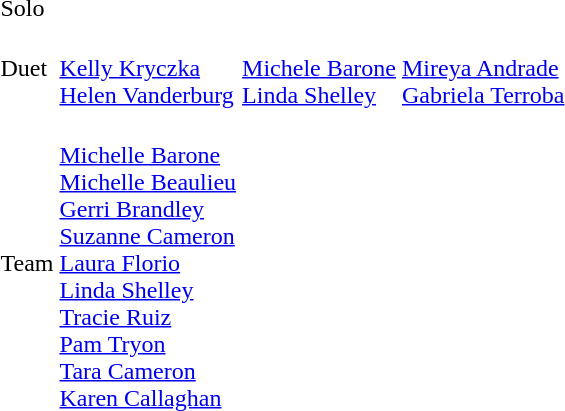<table>
<tr>
<td>Solo</td>
<td></td>
<td></td>
<td></td>
</tr>
<tr>
<td>Duet</td>
<td><br><a href='#'>Kelly Kryczka</a><br><a href='#'>Helen Vanderburg</a></td>
<td><br><a href='#'>Michele Barone</a><br><a href='#'>Linda Shelley</a></td>
<td><br><a href='#'>Mireya Andrade</a><br><a href='#'>Gabriela Terroba</a></td>
</tr>
<tr>
<td>Team</td>
<td><br><a href='#'>Michelle Barone</a><br><a href='#'>Michelle Beaulieu</a><br><a href='#'>Gerri Brandley</a><br><a href='#'>Suzanne Cameron</a><br><a href='#'>Laura Florio</a><br><a href='#'>Linda Shelley</a><br><a href='#'>Tracie Ruiz</a><br><a href='#'>Pam Tryon</a><br><a href='#'>Tara Cameron</a><br><a href='#'>Karen Callaghan</a></td>
<td></td>
<td></td>
</tr>
</table>
